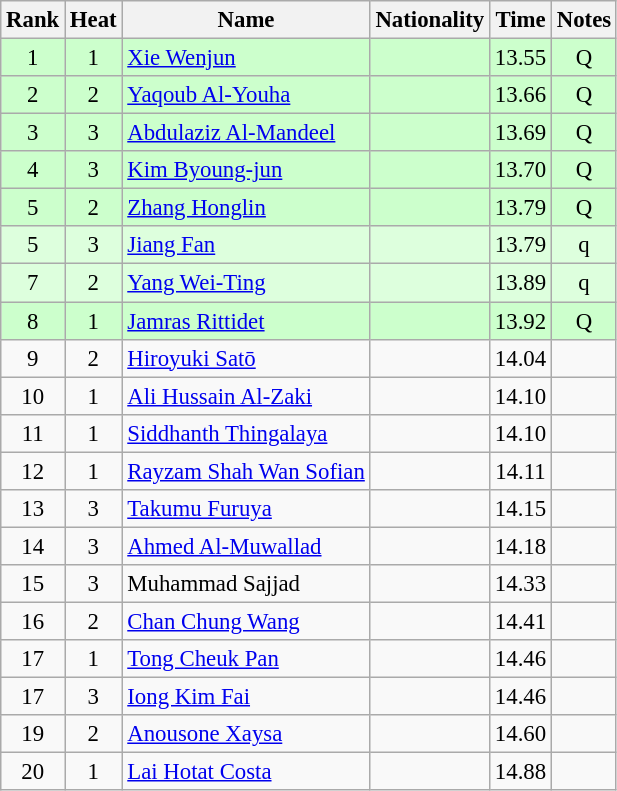<table class="wikitable sortable" style="text-align:center; font-size:95%">
<tr>
<th>Rank</th>
<th>Heat</th>
<th>Name</th>
<th>Nationality</th>
<th>Time</th>
<th>Notes</th>
</tr>
<tr bgcolor=ccffcc>
<td>1</td>
<td>1</td>
<td align=left><a href='#'>Xie Wenjun</a></td>
<td align=left></td>
<td>13.55</td>
<td>Q</td>
</tr>
<tr bgcolor=ccffcc>
<td>2</td>
<td>2</td>
<td align=left><a href='#'>Yaqoub Al-Youha</a></td>
<td align=left></td>
<td>13.66</td>
<td>Q</td>
</tr>
<tr bgcolor=ccffcc>
<td>3</td>
<td>3</td>
<td align=left><a href='#'>Abdulaziz Al-Mandeel</a></td>
<td align=left></td>
<td>13.69</td>
<td>Q</td>
</tr>
<tr bgcolor=ccffcc>
<td>4</td>
<td>3</td>
<td align=left><a href='#'>Kim Byoung-jun</a></td>
<td align=left></td>
<td>13.70</td>
<td>Q</td>
</tr>
<tr bgcolor=ccffcc>
<td>5</td>
<td>2</td>
<td align=left><a href='#'>Zhang Honglin</a></td>
<td align=left></td>
<td>13.79</td>
<td>Q</td>
</tr>
<tr bgcolor=ddffdd>
<td>5</td>
<td>3</td>
<td align=left><a href='#'>Jiang Fan</a></td>
<td align=left></td>
<td>13.79</td>
<td>q</td>
</tr>
<tr bgcolor=ddffdd>
<td>7</td>
<td>2</td>
<td align=left><a href='#'>Yang Wei-Ting</a></td>
<td align=left></td>
<td>13.89</td>
<td>q</td>
</tr>
<tr bgcolor=ccffcc>
<td>8</td>
<td>1</td>
<td align=left><a href='#'>Jamras Rittidet</a></td>
<td align=left></td>
<td>13.92</td>
<td>Q</td>
</tr>
<tr>
<td>9</td>
<td>2</td>
<td align=left><a href='#'>Hiroyuki Satō</a></td>
<td align=left></td>
<td>14.04</td>
<td></td>
</tr>
<tr>
<td>10</td>
<td>1</td>
<td align=left><a href='#'>Ali Hussain Al-Zaki</a></td>
<td align=left></td>
<td>14.10</td>
<td></td>
</tr>
<tr>
<td>11</td>
<td>1</td>
<td align=left><a href='#'>Siddhanth Thingalaya</a></td>
<td align=left></td>
<td>14.10</td>
<td></td>
</tr>
<tr>
<td>12</td>
<td>1</td>
<td align=left><a href='#'>Rayzam Shah Wan Sofian</a></td>
<td align=left></td>
<td>14.11</td>
<td></td>
</tr>
<tr>
<td>13</td>
<td>3</td>
<td align=left><a href='#'>Takumu Furuya</a></td>
<td align=left></td>
<td>14.15</td>
<td></td>
</tr>
<tr>
<td>14</td>
<td>3</td>
<td align=left><a href='#'>Ahmed Al-Muwallad</a></td>
<td align=left></td>
<td>14.18</td>
<td></td>
</tr>
<tr>
<td>15</td>
<td>3</td>
<td align=left>Muhammad Sajjad</td>
<td align=left></td>
<td>14.33</td>
<td></td>
</tr>
<tr>
<td>16</td>
<td>2</td>
<td align=left><a href='#'>Chan Chung Wang</a></td>
<td align=left></td>
<td>14.41</td>
<td></td>
</tr>
<tr>
<td>17</td>
<td>1</td>
<td align=left><a href='#'>Tong Cheuk Pan</a></td>
<td align=left></td>
<td>14.46</td>
<td></td>
</tr>
<tr>
<td>17</td>
<td>3</td>
<td align=left><a href='#'>Iong Kim Fai</a></td>
<td align=left></td>
<td>14.46</td>
<td></td>
</tr>
<tr>
<td>19</td>
<td>2</td>
<td align=left><a href='#'>Anousone Xaysa</a></td>
<td align=left></td>
<td>14.60</td>
<td></td>
</tr>
<tr>
<td>20</td>
<td>1</td>
<td align=left><a href='#'>Lai Hotat Costa</a></td>
<td align=left></td>
<td>14.88</td>
<td></td>
</tr>
</table>
